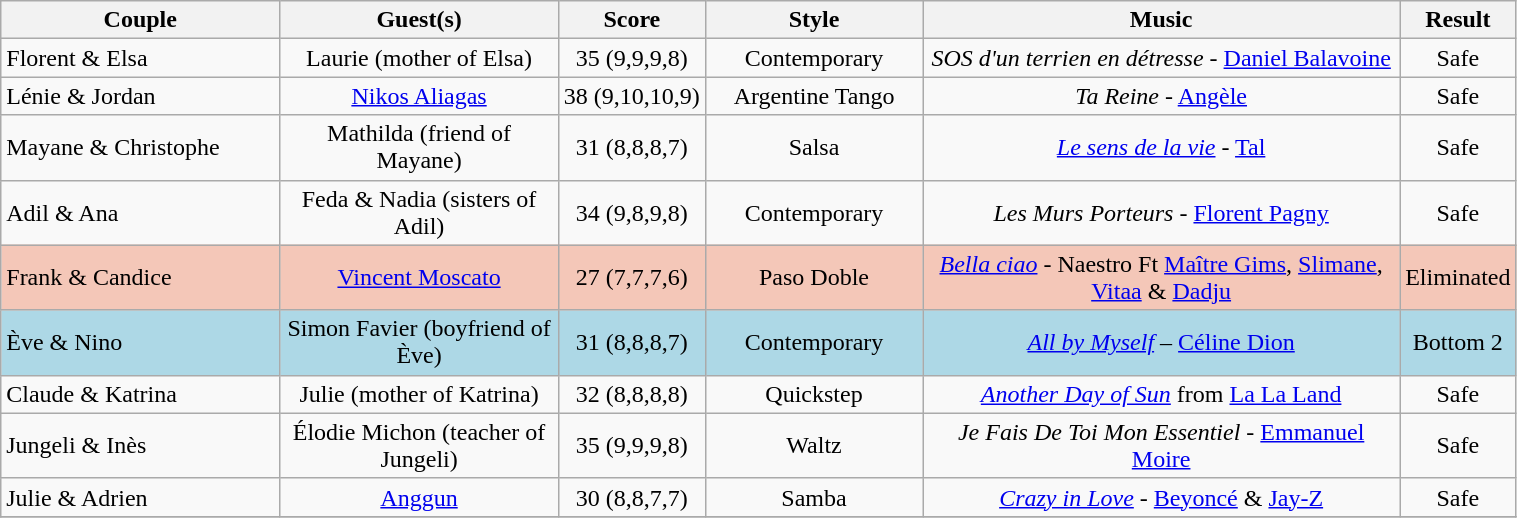<table class="wikitable" style="width:80%;">
<tr>
<th style="width:20%;">Couple</th>
<th style="width:20%;">Guest(s)</th>
<th style="width:10%;">Score</th>
<th style="width:15%;">Style</th>
<th style="width:65%;">Music</th>
<th style="width:60%;">Result</th>
</tr>
<tr>
<td>Florent & Elsa</td>
<td style="text-align:center;">Laurie (mother of Elsa)</td>
<td style="text-align:center;">35 (9,9,9,8)</td>
<td style="text-align:center;">Contemporary</td>
<td style="text-align:center;"><em>SOS d'un terrien en détresse</em> - <a href='#'>Daniel Balavoine</a></td>
<td style="text-align:center;">Safe</td>
</tr>
<tr>
<td>Lénie & Jordan</td>
<td style="text-align:center;"><a href='#'>Nikos Aliagas</a></td>
<td style="text-align:center;">38 (9,10,10,9)</td>
<td style="text-align:center;">Argentine Tango</td>
<td style="text-align:center;"><em>Ta Reine</em> - <a href='#'>Angèle</a></td>
<td style="text-align:center;">Safe</td>
</tr>
<tr>
<td>Mayane & Christophe</td>
<td style="text-align:center;">Mathilda (friend of Mayane)</td>
<td style="text-align:center;">31 (8,8,8,7)</td>
<td style="text-align:center;">Salsa</td>
<td style="text-align:center;"><em><a href='#'>Le sens de la vie</a></em> - <a href='#'>Tal</a></td>
<td style="text-align:center;">Safe</td>
</tr>
<tr>
<td>Adil & Ana</td>
<td style="text-align:center;">Feda & Nadia (sisters of Adil)</td>
<td style="text-align:center;">34 (9,8,9,8)</td>
<td style="text-align:center;">Contemporary</td>
<td style="text-align:center;"><em>Les Murs Porteurs</em> - <a href='#'>Florent Pagny</a></td>
<td style="text-align:center;">Safe</td>
</tr>
<tr style="background:#f4c7b8;">
<td>Frank & Candice</td>
<td style="text-align:center;"><a href='#'>Vincent Moscato</a></td>
<td style="text-align:center;">27 (7,7,7,6)</td>
<td style="text-align:center;">Paso Doble</td>
<td style="text-align:center;"><em><a href='#'>Bella ciao</a></em> - Naestro Ft <a href='#'>Maître Gims</a>, <a href='#'>Slimane</a>, <a href='#'>Vitaa</a> & <a href='#'>Dadju</a></td>
<td style="text-align:center;">Eliminated</td>
</tr>
<tr style="background:lightblue;">
<td>Ève & Nino</td>
<td style="text-align:center;">Simon Favier (boyfriend of Ève)</td>
<td style="text-align:center;">31 (8,8,8,7)</td>
<td style="text-align:center;">Contemporary</td>
<td style="text-align:center;"><em><a href='#'>All by Myself</a></em> – <a href='#'>Céline Dion</a></td>
<td style="text-align:center;">Bottom 2</td>
</tr>
<tr>
<td>Claude & Katrina</td>
<td style="text-align:center;">Julie (mother of Katrina)</td>
<td style="text-align:center;">32 (8,8,8,8)</td>
<td style="text-align:center;">Quickstep</td>
<td style="text-align:center;"><em><a href='#'>Another Day of Sun</a></em> from <a href='#'>La La Land</a></td>
<td style="text-align:center;">Safe</td>
</tr>
<tr>
<td>Jungeli & Inès</td>
<td style="text-align:center;">Élodie Michon (teacher of Jungeli)</td>
<td style="text-align:center;">35 (9,9,9,8)</td>
<td style="text-align:center;">Waltz</td>
<td style="text-align:center;"><em>Je Fais De Toi Mon Essentiel</em> - <a href='#'>Emmanuel Moire</a></td>
<td style="text-align:center;">Safe</td>
</tr>
<tr>
<td>Julie & Adrien</td>
<td style="text-align:center;"><a href='#'>Anggun</a></td>
<td style="text-align:center;">30 (8,8,7,7)</td>
<td style="text-align:center;">Samba</td>
<td style="text-align:center;"><em><a href='#'>Crazy in Love</a></em> - <a href='#'>Beyoncé</a> & <a href='#'>Jay-Z</a></td>
<td style="text-align:center;">Safe</td>
</tr>
<tr>
</tr>
</table>
